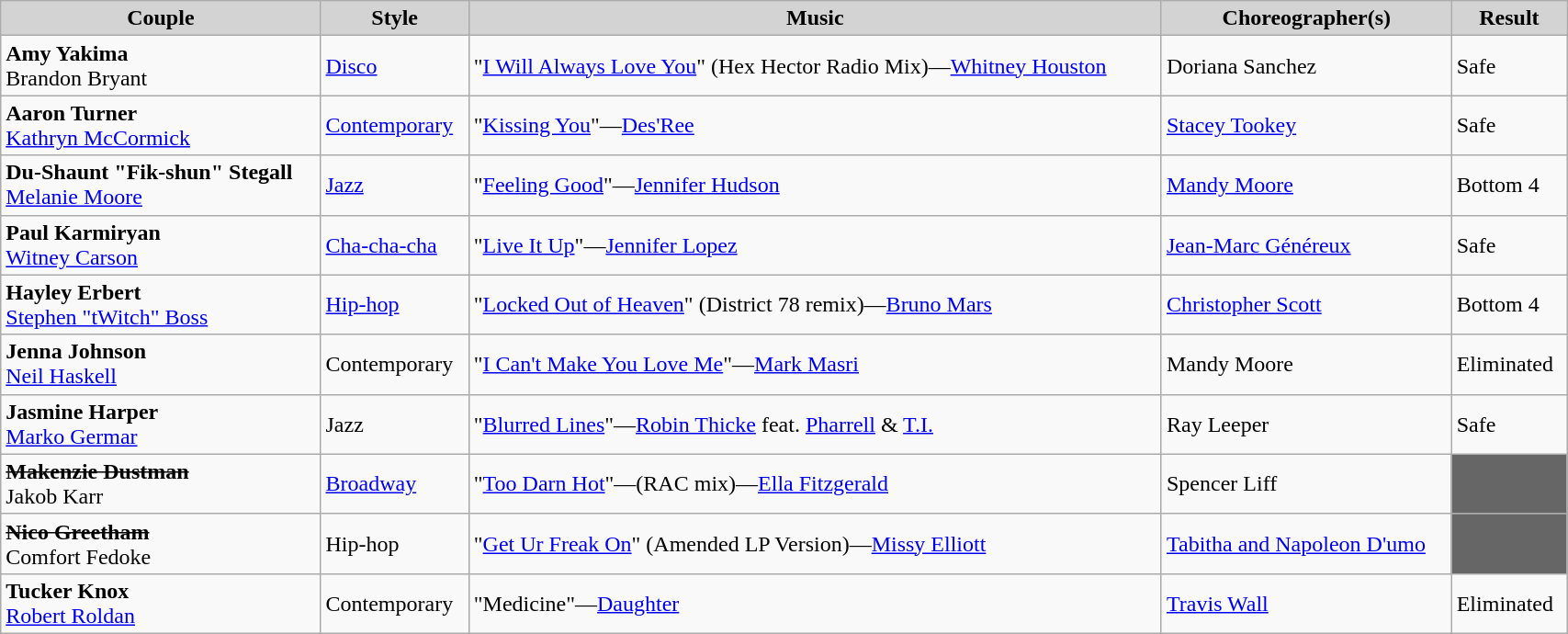<table class="wikitable" style="width:90%;">
<tr style="background:lightgrey; text-align:center;">
<td><strong>Couple</strong></td>
<td><strong>Style</strong></td>
<td><strong>Music</strong></td>
<td><strong>Choreographer(s)</strong></td>
<td><strong>Result</strong></td>
</tr>
<tr>
<td><strong>Amy Yakima</strong><br>Brandon Bryant</td>
<td><a href='#'>Disco</a></td>
<td>"<a href='#'>I Will Always Love You</a>" (Hex Hector Radio Mix)—<a href='#'>Whitney Houston</a></td>
<td>Doriana Sanchez</td>
<td>Safe</td>
</tr>
<tr>
<td><strong>Aaron Turner</strong><br><a href='#'>Kathryn McCormick</a></td>
<td><a href='#'>Contemporary</a></td>
<td>"<a href='#'>Kissing You</a>"—<a href='#'>Des'Ree</a></td>
<td><a href='#'>Stacey Tookey</a></td>
<td>Safe</td>
</tr>
<tr>
<td><strong>Du-Shaunt "Fik-shun" Stegall</strong><br><a href='#'>Melanie Moore</a></td>
<td><a href='#'>Jazz</a></td>
<td>"<a href='#'>Feeling Good</a>"—<a href='#'>Jennifer Hudson</a></td>
<td><a href='#'>Mandy Moore</a></td>
<td>Bottom 4</td>
</tr>
<tr>
<td><strong>Paul Karmiryan</strong><br><a href='#'>Witney Carson</a></td>
<td><a href='#'>Cha-cha-cha</a></td>
<td>"<a href='#'>Live It Up</a>"—<a href='#'>Jennifer Lopez</a></td>
<td><a href='#'>Jean-Marc Généreux</a></td>
<td>Safe</td>
</tr>
<tr>
<td><strong>Hayley Erbert</strong><br><a href='#'>Stephen "tWitch" Boss</a></td>
<td><a href='#'>Hip-hop</a></td>
<td>"<a href='#'>Locked Out of Heaven</a>" (District 78 remix)—<a href='#'>Bruno Mars</a></td>
<td><a href='#'>Christopher Scott</a></td>
<td>Bottom 4</td>
</tr>
<tr>
<td><strong>Jenna Johnson</strong><br><a href='#'>Neil Haskell</a></td>
<td>Contemporary</td>
<td>"<a href='#'>I Can't Make You Love Me</a>"—<a href='#'>Mark Masri</a></td>
<td>Mandy Moore</td>
<td>Eliminated</td>
</tr>
<tr>
<td><strong>Jasmine Harper</strong><br><a href='#'>Marko Germar</a></td>
<td>Jazz</td>
<td>"<a href='#'>Blurred Lines</a>"—<a href='#'>Robin Thicke</a> feat. <a href='#'>Pharrell</a> & <a href='#'>T.I.</a></td>
<td>Ray Leeper</td>
<td>Safe</td>
</tr>
<tr>
<td><strong><s>Makenzie Dustman</s></strong><br>Jakob Karr</td>
<td><a href='#'>Broadway</a></td>
<td>"<a href='#'>Too Darn Hot</a>"—(RAC mix)—<a href='#'>Ella Fitzgerald</a></td>
<td>Spencer Liff</td>
<td style="background:#666;"></td>
</tr>
<tr>
<td><strong><s>Nico Greetham</s></strong><br>Comfort Fedoke</td>
<td>Hip-hop</td>
<td>"<a href='#'>Get Ur Freak On</a>" (Amended LP Version)—<a href='#'>Missy Elliott</a></td>
<td><a href='#'>Tabitha and Napoleon D'umo</a></td>
<td style="background:#666;"></td>
</tr>
<tr>
<td><strong>Tucker Knox</strong><br><a href='#'>Robert Roldan</a></td>
<td>Contemporary</td>
<td>"Medicine"—<a href='#'>Daughter</a></td>
<td><a href='#'>Travis Wall</a></td>
<td>Eliminated</td>
</tr>
</table>
